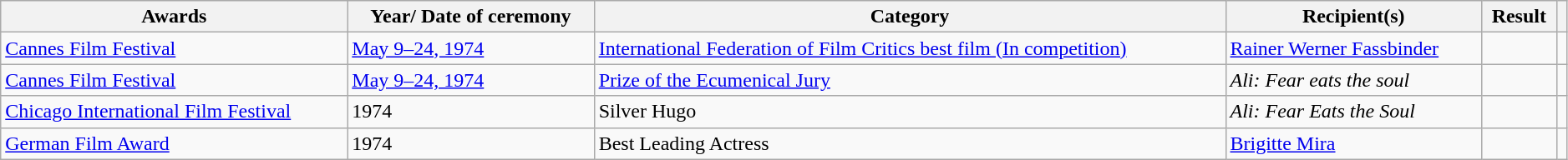<table class="wikitable sortable" style="width: 99%;">
<tr>
<th scope="col">Awards</th>
<th scope="col">Year/ Date of ceremony</th>
<th scope="col">Category</th>
<th scope="col">Recipient(s)</th>
<th scope="col">Result</th>
<th scope="col" class="unsortable"></th>
</tr>
<tr>
<td rowspan="1"><a href='#'>Cannes Film Festival</a></td>
<td rowspan="1"><a href='#'>May 9–24, 1974</a></td>
<td><a href='#'>International Federation of Film Critics best film (In competition)</a></td>
<td><a href='#'>Rainer Werner Fassbinder</a></td>
<td></td>
<td rowspan="1"></td>
</tr>
<tr>
<td rowspan="1"><a href='#'>Cannes Film Festival</a></td>
<td rowspan="1"><a href='#'>May 9–24, 1974</a></td>
<td><a href='#'>Prize of the Ecumenical Jury</a></td>
<td><em>Ali: Fear eats the soul</em></td>
<td></td>
<td rowspan="1"></td>
</tr>
<tr>
<td rowspan="1"><a href='#'>Chicago International Film Festival</a></td>
<td rowspan="1">1974</td>
<td>Silver Hugo</td>
<td><em>Ali: Fear Eats the Soul</em></td>
<td></td>
<td rowspan="1"></td>
</tr>
<tr>
<td rowspan="1"><a href='#'>German Film Award</a></td>
<td rowspan="1">1974</td>
<td>Best Leading Actress</td>
<td><a href='#'>Brigitte Mira</a></td>
<td></td>
<td rowspan="1"></td>
</tr>
</table>
